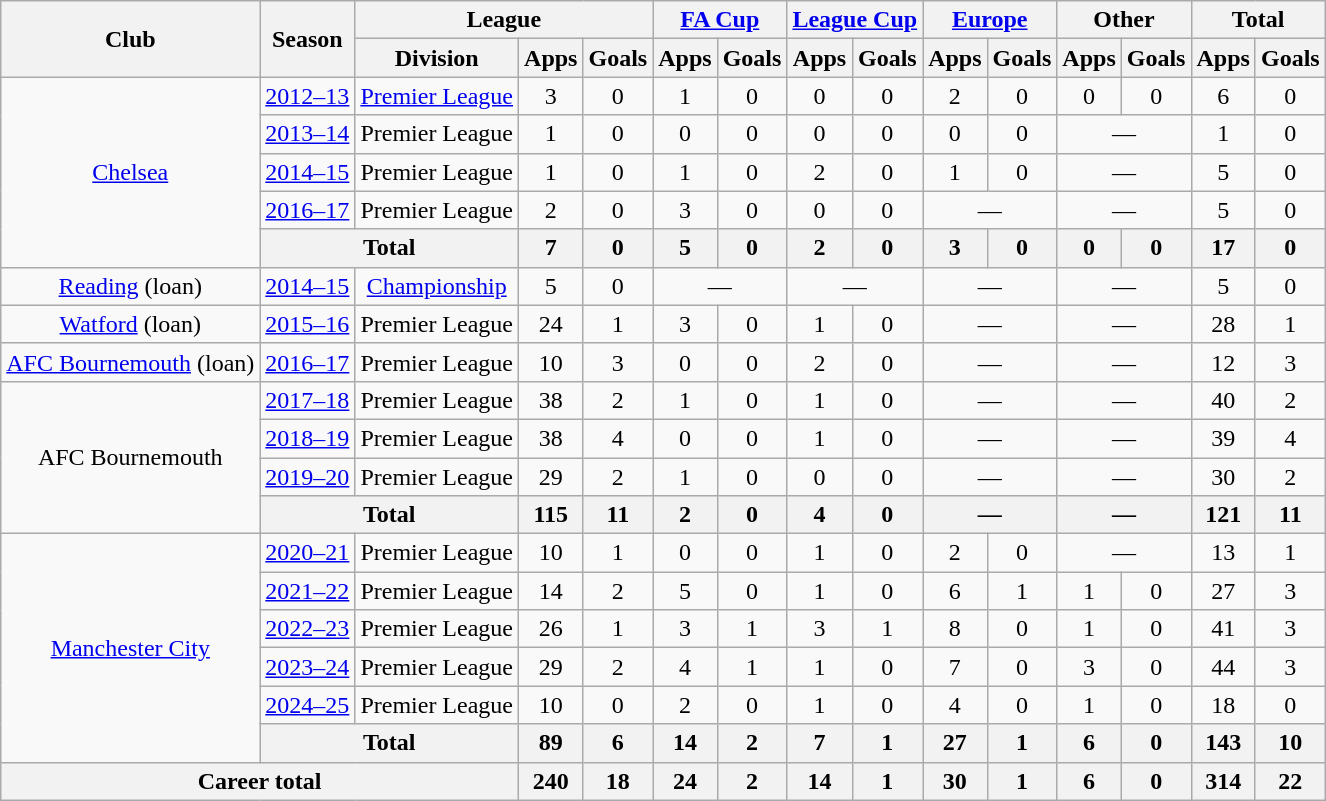<table class="wikitable" style="text-align: center;">
<tr>
<th rowspan="2">Club</th>
<th rowspan="2">Season</th>
<th colspan="3">League</th>
<th colspan="2"><a href='#'>FA Cup</a></th>
<th colspan="2"><a href='#'>League Cup</a></th>
<th colspan="2"><a href='#'>Europe</a></th>
<th colspan="2">Other</th>
<th colspan="2">Total</th>
</tr>
<tr>
<th>Division</th>
<th>Apps</th>
<th>Goals</th>
<th>Apps</th>
<th>Goals</th>
<th>Apps</th>
<th>Goals</th>
<th>Apps</th>
<th>Goals</th>
<th>Apps</th>
<th>Goals</th>
<th>Apps</th>
<th>Goals</th>
</tr>
<tr>
<td rowspan="5"><a href='#'>Chelsea</a></td>
<td><a href='#'>2012–13</a></td>
<td><a href='#'>Premier League</a></td>
<td>3</td>
<td>0</td>
<td>1</td>
<td>0</td>
<td>0</td>
<td>0</td>
<td>2</td>
<td>0</td>
<td>0</td>
<td>0</td>
<td>6</td>
<td>0</td>
</tr>
<tr>
<td><a href='#'>2013–14</a></td>
<td>Premier League</td>
<td>1</td>
<td>0</td>
<td>0</td>
<td>0</td>
<td>0</td>
<td>0</td>
<td>0</td>
<td>0</td>
<td colspan="2">—</td>
<td>1</td>
<td>0</td>
</tr>
<tr>
<td><a href='#'>2014–15</a></td>
<td>Premier League</td>
<td>1</td>
<td>0</td>
<td>1</td>
<td>0</td>
<td>2</td>
<td>0</td>
<td>1</td>
<td>0</td>
<td colspan="2">—</td>
<td>5</td>
<td>0</td>
</tr>
<tr>
<td><a href='#'>2016–17</a></td>
<td>Premier League</td>
<td>2</td>
<td>0</td>
<td>3</td>
<td>0</td>
<td>0</td>
<td>0</td>
<td colspan="2">—</td>
<td colspan="2">—</td>
<td>5</td>
<td>0</td>
</tr>
<tr>
<th colspan="2">Total</th>
<th>7</th>
<th>0</th>
<th>5</th>
<th>0</th>
<th>2</th>
<th>0</th>
<th>3</th>
<th>0</th>
<th>0</th>
<th>0</th>
<th>17</th>
<th>0</th>
</tr>
<tr>
<td><a href='#'>Reading</a> (loan)</td>
<td><a href='#'>2014–15</a></td>
<td><a href='#'>Championship</a></td>
<td>5</td>
<td>0</td>
<td colspan="2">—</td>
<td colspan="2">—</td>
<td colspan="2">—</td>
<td colspan="2">—</td>
<td>5</td>
<td>0</td>
</tr>
<tr>
<td><a href='#'>Watford</a> (loan)</td>
<td><a href='#'>2015–16</a></td>
<td>Premier League</td>
<td>24</td>
<td>1</td>
<td>3</td>
<td>0</td>
<td>1</td>
<td>0</td>
<td colspan="2">—</td>
<td colspan="2">—</td>
<td>28</td>
<td>1</td>
</tr>
<tr>
<td><a href='#'>AFC Bournemouth</a> (loan)</td>
<td><a href='#'>2016–17</a></td>
<td>Premier League</td>
<td>10</td>
<td>3</td>
<td>0</td>
<td>0</td>
<td>2</td>
<td>0</td>
<td colspan="2">—</td>
<td colspan="2">—</td>
<td>12</td>
<td>3</td>
</tr>
<tr>
<td rowspan="4">AFC Bournemouth</td>
<td><a href='#'>2017–18</a></td>
<td>Premier League</td>
<td>38</td>
<td>2</td>
<td>1</td>
<td>0</td>
<td>1</td>
<td>0</td>
<td colspan="2">—</td>
<td colspan="2">—</td>
<td>40</td>
<td>2</td>
</tr>
<tr>
<td><a href='#'>2018–19</a></td>
<td>Premier League</td>
<td>38</td>
<td>4</td>
<td>0</td>
<td>0</td>
<td>1</td>
<td>0</td>
<td colspan="2">—</td>
<td colspan="2">—</td>
<td>39</td>
<td>4</td>
</tr>
<tr>
<td><a href='#'>2019–20</a></td>
<td>Premier League</td>
<td>29</td>
<td>2</td>
<td>1</td>
<td>0</td>
<td>0</td>
<td>0</td>
<td colspan="2">—</td>
<td colspan="2">—</td>
<td>30</td>
<td>2</td>
</tr>
<tr>
<th colspan="2">Total</th>
<th>115</th>
<th>11</th>
<th>2</th>
<th>0</th>
<th>4</th>
<th>0</th>
<th colspan="2">—</th>
<th colspan="2">—</th>
<th>121</th>
<th>11</th>
</tr>
<tr>
<td rowspan="6"><a href='#'>Manchester City</a></td>
<td><a href='#'>2020–21</a></td>
<td>Premier League</td>
<td>10</td>
<td>1</td>
<td>0</td>
<td>0</td>
<td>1</td>
<td>0</td>
<td>2</td>
<td>0</td>
<td colspan="2">—</td>
<td>13</td>
<td>1</td>
</tr>
<tr>
<td><a href='#'>2021–22</a></td>
<td>Premier League</td>
<td>14</td>
<td>2</td>
<td>5</td>
<td>0</td>
<td>1</td>
<td>0</td>
<td>6</td>
<td>1</td>
<td>1</td>
<td>0</td>
<td>27</td>
<td>3</td>
</tr>
<tr>
<td><a href='#'>2022–23</a></td>
<td>Premier League</td>
<td>26</td>
<td>1</td>
<td>3</td>
<td>1</td>
<td>3</td>
<td>1</td>
<td>8</td>
<td>0</td>
<td>1</td>
<td>0</td>
<td>41</td>
<td>3</td>
</tr>
<tr>
<td><a href='#'>2023–24</a></td>
<td>Premier League</td>
<td>29</td>
<td>2</td>
<td>4</td>
<td>1</td>
<td>1</td>
<td>0</td>
<td>7</td>
<td>0</td>
<td>3</td>
<td>0</td>
<td>44</td>
<td>3</td>
</tr>
<tr>
<td><a href='#'>2024–25</a></td>
<td>Premier League</td>
<td>10</td>
<td>0</td>
<td>2</td>
<td>0</td>
<td>1</td>
<td>0</td>
<td>4</td>
<td>0</td>
<td>1</td>
<td>0</td>
<td>18</td>
<td>0</td>
</tr>
<tr>
<th colspan="2">Total</th>
<th>89</th>
<th>6</th>
<th>14</th>
<th>2</th>
<th>7</th>
<th>1</th>
<th>27</th>
<th>1</th>
<th>6</th>
<th>0</th>
<th>143</th>
<th>10</th>
</tr>
<tr>
<th colspan="3">Career total</th>
<th>240</th>
<th>18</th>
<th>24</th>
<th>2</th>
<th>14</th>
<th>1</th>
<th>30</th>
<th>1</th>
<th>6</th>
<th>0</th>
<th>314</th>
<th>22</th>
</tr>
</table>
